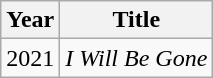<table class="wikitable">
<tr>
<th>Year</th>
<th>Title</th>
</tr>
<tr>
<td>2021</td>
<td><em>I Will Be Gone</em></td>
</tr>
</table>
